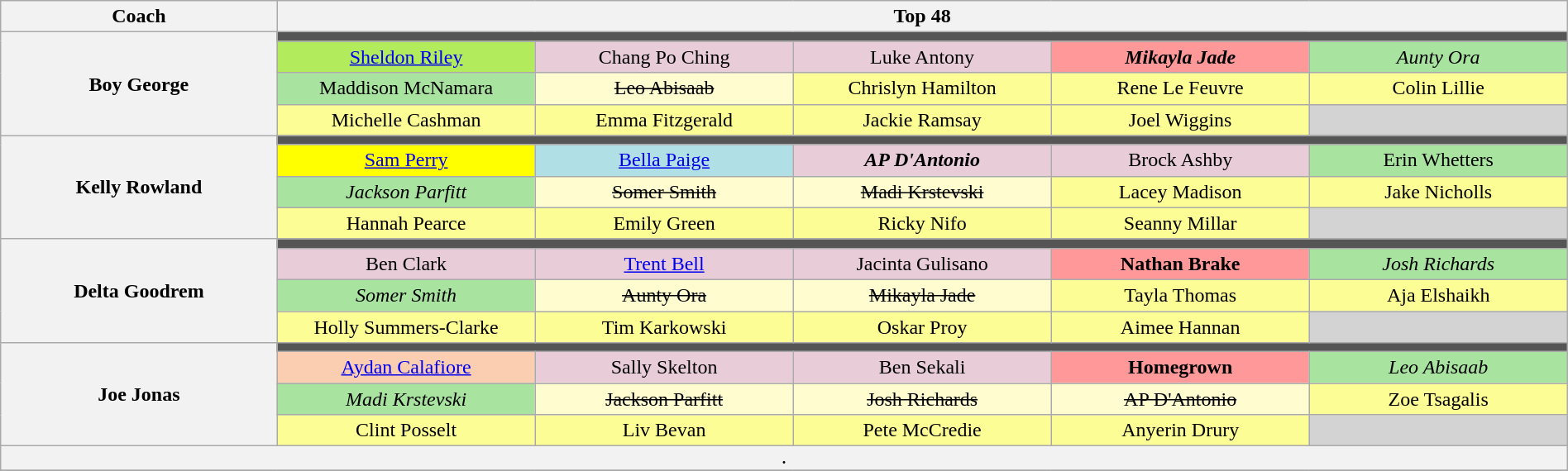<table class="wikitable" style="text-align:center; width:100%;">
<tr>
<th style="width:15%;">Coach</th>
<th style="width:85%;" colspan="5">Top 48</th>
</tr>
<tr>
<th rowspan="4">Boy George</th>
<td colspan="5" style="background:#555;"></td>
</tr>
<tr #B0E0E6>
<td width="14%" style="background:#B2EC5D"><a href='#'>Sheldon Riley</a></td>
<td width="14%" style="background:#E8CCD7">Chang Po Ching</td>
<td width="14%" style="background:#E8CCD7">Luke Antony</td>
<td width="14%" style="background:#FF9999"><strong><em>Mikayla Jade</em></strong></td>
<td width="14%" bgcolor="#A8E4A0"><em>Aunty Ora</em></td>
</tr>
<tr>
<td bgcolor="#A8E4A0">Maddison McNamara</td>
<td bgcolor="#FFFDD0"><s>Leo Abisaab</s></td>
<td bgcolor="#FDFD96">Chrislyn Hamilton</td>
<td bgcolor="#FDFD96">Rene Le Feuvre</td>
<td bgcolor="#FDFD96">Colin Lillie</td>
</tr>
<tr>
<td bgcolor="#FDFD96">Michelle Cashman</td>
<td bgcolor="#FDFD96">Emma Fitzgerald</td>
<td bgcolor="#FDFD96">Jackie Ramsay</td>
<td bgcolor="#FDFD96">Joel Wiggins</td>
<td bgcolor="lightgray"></td>
</tr>
<tr>
<th rowspan="4">Kelly Rowland</th>
<td colspan="5" style="background:#555;"></td>
</tr>
<tr>
<td style="background:yellow"><a href='#'>Sam Perry</a></td>
<td style="background:#B0E0E6"><a href='#'>Bella Paige</a></td>
<td style="background:#E8CCD7"><strong><em>AP D'Antonio</em></strong></td>
<td style="background:#E8CCD7">Brock Ashby</td>
<td bgcolor="#A8E4A0">Erin Whetters</td>
</tr>
<tr>
<td bgcolor="#A8E4A0"><em>Jackson Parfitt</em></td>
<td bgcolor="#FFFDD0"><s>Somer Smith</s></td>
<td bgcolor="#FFFDD0"><s>Madi Krstevski</s></td>
<td bgcolor="#FDFD96">Lacey Madison</td>
<td bgcolor="#FDFD96">Jake Nicholls</td>
</tr>
<tr>
<td bgcolor="#FDFD96">Hannah Pearce</td>
<td bgcolor="#FDFD96">Emily Green</td>
<td bgcolor="#FDFD96">Ricky Nifo</td>
<td bgcolor="#FDFD96">Seanny Millar</td>
<td bgcolor="lightgray"></td>
</tr>
<tr>
<th rowspan="4">Delta Goodrem</th>
<td colspan="5" style="background:#555;"></td>
</tr>
<tr #B0E0E6>
<td style="background:#E8CCD7">Ben Clark</td>
<td style="background:#E8CCD7"><a href='#'>Trent Bell</a></td>
<td style="background:#E8CCD7">Jacinta Gulisano</td>
<td style="background:#FF9999"><strong>Nathan Brake</strong></td>
<td bgcolor="#A8E4A0"><em>Josh Richards</em></td>
</tr>
<tr>
<td bgcolor="#A8E4A0"><em>Somer Smith</em></td>
<td bgcolor="#FFFDD0"><s>Aunty Ora</s></td>
<td bgcolor="#FFFDD0"><s>Mikayla Jade</s></td>
<td bgcolor="#FDFD96">Tayla Thomas</td>
<td bgcolor="#FDFD96">Aja Elshaikh</td>
</tr>
<tr>
<td bgcolor="#FDFD96">Holly Summers-Clarke</td>
<td bgcolor="#FDFD96">Tim Karkowski</td>
<td bgcolor="#FDFD96">Oskar Proy</td>
<td bgcolor="#FDFD96">Aimee Hannan</td>
<td bgcolor="lightgray"></td>
</tr>
<tr>
<th rowspan="4">Joe Jonas</th>
<td colspan="5" style="background:#555;"></td>
</tr>
<tr #B0E0E6>
<td style="background:#FBCEB1"><a href='#'>Aydan Calafiore</a></td>
<td style="background:#E8CCD7">Sally Skelton</td>
<td style="background:#E8CCD7">Ben Sekali</td>
<td style="background:#FF9999"><strong>Homegrown</strong></td>
<td bgcolor="#A8E4A0"><em>Leo Abisaab</em></td>
</tr>
<tr>
<td bgcolor="#A8E4A0"><em>Madi Krstevski</em></td>
<td bgcolor="#FFFDD0"><s>Jackson Parfitt</s></td>
<td bgcolor="#FFFDD0"><s>Josh Richards</s></td>
<td bgcolor="#FFFDD0"><s>AP D'Antonio</s></td>
<td bgcolor="#FDFD96">Zoe Tsagalis</td>
</tr>
<tr>
<td bgcolor="#FDFD96">Clint Posselt</td>
<td bgcolor="#FDFD96">Liv Bevan</td>
<td bgcolor="#FDFD96">Pete McCredie</td>
<td bgcolor="#FDFD96">Anyerin Drury</td>
<td bgcolor="lightgray"></td>
</tr>
<tr>
<th style="font-size:90%; line-height:12px;" colspan="8"><small>.</small></th>
</tr>
<tr>
</tr>
</table>
